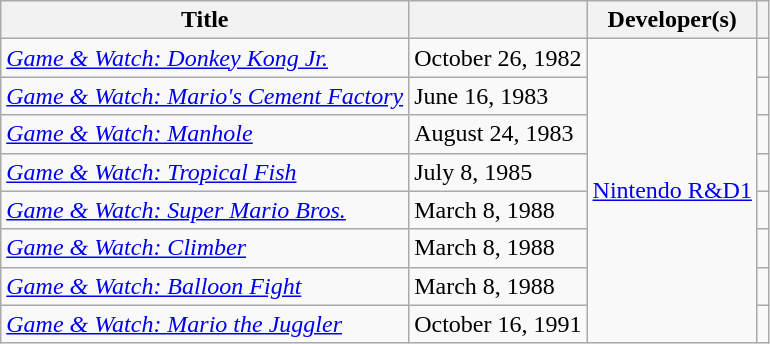<table class="wikitable plainrowheaders sortable">
<tr>
<th scope="col">Title</th>
<th scope="col" data-sort-type="date"></th>
<th scope="col">Developer(s)</th>
<th scope="col" class="unsortable"></th>
</tr>
<tr>
<td><em><a href='#'>Game & Watch: Donkey Kong Jr.</a></em></td>
<td>October 26, 1982</td>
<td rowspan="8"><a href='#'>Nintendo R&D1</a></td>
<td></td>
</tr>
<tr>
<td><em><a href='#'>Game & Watch: Mario's Cement Factory</a></em></td>
<td>June 16, 1983</td>
<td></td>
</tr>
<tr>
<td><em><a href='#'>Game & Watch: Manhole</a></em></td>
<td>August 24, 1983</td>
<td></td>
</tr>
<tr>
<td><em><a href='#'>Game & Watch: Tropical Fish</a></em></td>
<td>July 8, 1985</td>
<td></td>
</tr>
<tr>
<td><em><a href='#'>Game & Watch: Super Mario Bros.</a></em></td>
<td>March 8, 1988</td>
<td></td>
</tr>
<tr>
<td><em><a href='#'>Game & Watch: Climber</a></em></td>
<td>March 8, 1988</td>
<td></td>
</tr>
<tr>
<td><em><a href='#'>Game & Watch: Balloon Fight</a></em></td>
<td>March 8, 1988</td>
<td></td>
</tr>
<tr>
<td><em><a href='#'>Game & Watch: Mario the Juggler</a></em></td>
<td>October 16, 1991</td>
<td></td>
</tr>
</table>
